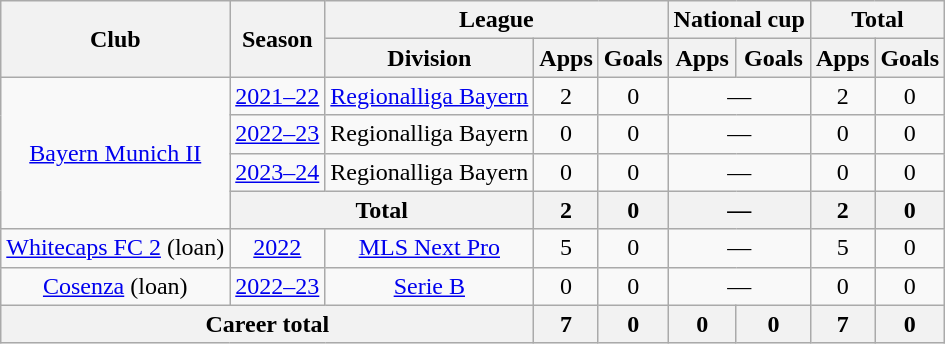<table class="wikitable" Style="text-align: center">
<tr>
<th rowspan="2">Club</th>
<th rowspan="2">Season</th>
<th colspan="3">League</th>
<th colspan="2">National cup</th>
<th colspan="2">Total</th>
</tr>
<tr>
<th>Division</th>
<th>Apps</th>
<th>Goals</th>
<th>Apps</th>
<th>Goals</th>
<th>Apps</th>
<th>Goals</th>
</tr>
<tr>
<td rowspan="4"><a href='#'>Bayern Munich II</a></td>
<td><a href='#'>2021–22</a></td>
<td><a href='#'>Regionalliga Bayern</a></td>
<td>2</td>
<td>0</td>
<td colspan="2">—</td>
<td>2</td>
<td>0</td>
</tr>
<tr>
<td><a href='#'>2022–23</a></td>
<td>Regionalliga Bayern</td>
<td>0</td>
<td>0</td>
<td colspan="2">—</td>
<td>0</td>
<td>0</td>
</tr>
<tr>
<td><a href='#'>2023–24</a></td>
<td>Regionalliga Bayern</td>
<td>0</td>
<td>0</td>
<td colspan="2">—</td>
<td>0</td>
<td>0</td>
</tr>
<tr>
<th colspan="2">Total</th>
<th>2</th>
<th>0</th>
<th colspan="2">—</th>
<th>2</th>
<th>0</th>
</tr>
<tr>
<td><a href='#'>Whitecaps FC 2</a> (loan)</td>
<td><a href='#'>2022</a></td>
<td><a href='#'>MLS Next Pro</a></td>
<td>5</td>
<td>0</td>
<td colspan="2">—</td>
<td>5</td>
<td>0</td>
</tr>
<tr>
<td><a href='#'>Cosenza</a> (loan)</td>
<td><a href='#'>2022–23</a></td>
<td><a href='#'>Serie B</a></td>
<td>0</td>
<td>0</td>
<td colspan="2">—</td>
<td>0</td>
<td>0</td>
</tr>
<tr>
<th colspan="3">Career total</th>
<th>7</th>
<th>0</th>
<th>0</th>
<th>0</th>
<th>7</th>
<th>0</th>
</tr>
</table>
